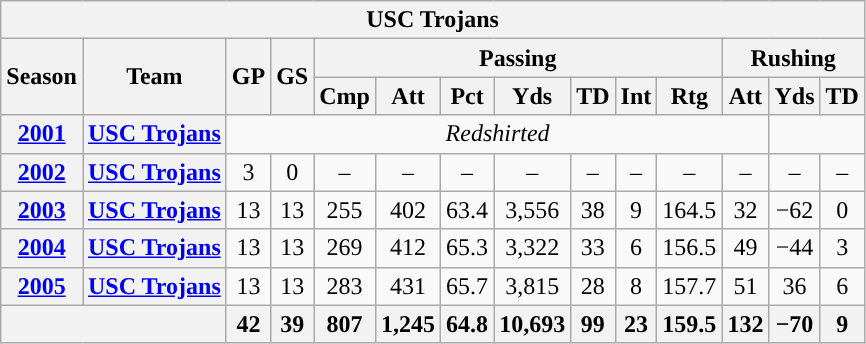<table class="wikitable" style="text-align:center;">
<tr>
<th colspan="18">USC Trojans</th>
</tr>
<tr>
<th rowspan="2">Season</th>
<th rowspan="2">Team</th>
<th rowspan="2">GP</th>
<th rowspan="2">GS</th>
<th colspan="7">Passing</th>
<th colspan="3">Rushing</th>
</tr>
<tr>
<th>Cmp</th>
<th>Att</th>
<th>Pct</th>
<th>Yds</th>
<th>TD</th>
<th>Int</th>
<th>Rtg</th>
<th>Att</th>
<th>Yds</th>
<th>TD</th>
</tr>
<tr>
<th><a href='#'>2001</a></th>
<th><a href='#'>USC Trojans</a></th>
<td colspan="10"><em>Redshirted</em></td>
</tr>
<tr>
<th><a href='#'>2002</a></th>
<th><a href='#'>USC Trojans</a></th>
<td>3</td>
<td>0</td>
<td>–</td>
<td>–</td>
<td>–</td>
<td>–</td>
<td>–</td>
<td>–</td>
<td>–</td>
<td>–</td>
<td>–</td>
<td>–</td>
</tr>
<tr>
<th><a href='#'>2003</a></th>
<th><a href='#'>USC Trojans</a></th>
<td>13</td>
<td>13</td>
<td>255</td>
<td>402</td>
<td>63.4</td>
<td>3,556</td>
<td>38</td>
<td>9</td>
<td>164.5</td>
<td>32</td>
<td>−62</td>
<td>0</td>
</tr>
<tr>
<th><a href='#'>2004</a></th>
<th><a href='#'>USC Trojans</a></th>
<td>13</td>
<td>13</td>
<td>269</td>
<td>412</td>
<td>65.3</td>
<td>3,322</td>
<td>33</td>
<td>6</td>
<td>156.5</td>
<td>49</td>
<td>−44</td>
<td>3</td>
</tr>
<tr>
<th><a href='#'>2005</a></th>
<th><a href='#'>USC Trojans</a></th>
<td>13</td>
<td>13</td>
<td>283</td>
<td>431</td>
<td>65.7</td>
<td>3,815</td>
<td>28</td>
<td>8</td>
<td>157.7</td>
<td>51</td>
<td>36</td>
<td>6</td>
</tr>
<tr>
<th colspan="2"></th>
<th>42</th>
<th>39</th>
<th>807</th>
<th>1,245</th>
<th>64.8</th>
<th>10,693</th>
<th>99</th>
<th>23</th>
<th>159.5</th>
<th>132</th>
<th>−70</th>
<th>9</th>
</tr>
</table>
